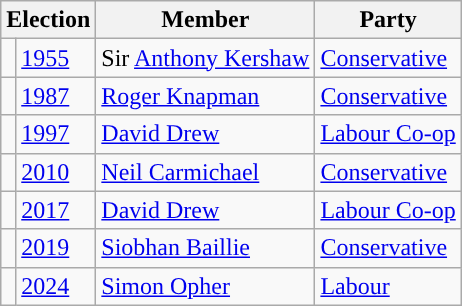<table class="wikitable">
<tr>
<th colspan="2">Election</th>
<th>Member</th>
<th>Party</th>
</tr>
<tr>
<td style="color:inherit;background-color: "></td>
<td><a href='#'>1955</a></td>
<td>Sir <a href='#'>Anthony Kershaw</a></td>
<td><a href='#'>Conservative</a></td>
</tr>
<tr>
<td style="color:inherit;background-color: "></td>
<td><a href='#'>1987</a></td>
<td><a href='#'>Roger Knapman</a></td>
<td><a href='#'>Conservative</a></td>
</tr>
<tr>
<td style="color:inherit;background-color: "></td>
<td><a href='#'>1997</a></td>
<td><a href='#'>David Drew</a></td>
<td><a href='#'>Labour Co-op</a></td>
</tr>
<tr>
<td style="color:inherit;background-color: "></td>
<td><a href='#'>2010</a></td>
<td><a href='#'>Neil Carmichael</a></td>
<td><a href='#'>Conservative</a></td>
</tr>
<tr>
<td style="color:inherit;background-color: "></td>
<td><a href='#'>2017</a></td>
<td><a href='#'>David Drew</a></td>
<td><a href='#'>Labour Co-op</a></td>
</tr>
<tr>
<td style="color:inherit;background-color: "></td>
<td><a href='#'>2019</a></td>
<td><a href='#'>Siobhan Baillie</a></td>
<td><a href='#'>Conservative</a></td>
</tr>
<tr>
<td style="color:inherit;background-color: "></td>
<td><a href='#'>2024</a></td>
<td><a href='#'>Simon Opher</a></td>
<td><a href='#'>Labour</a></td>
</tr>
</table>
